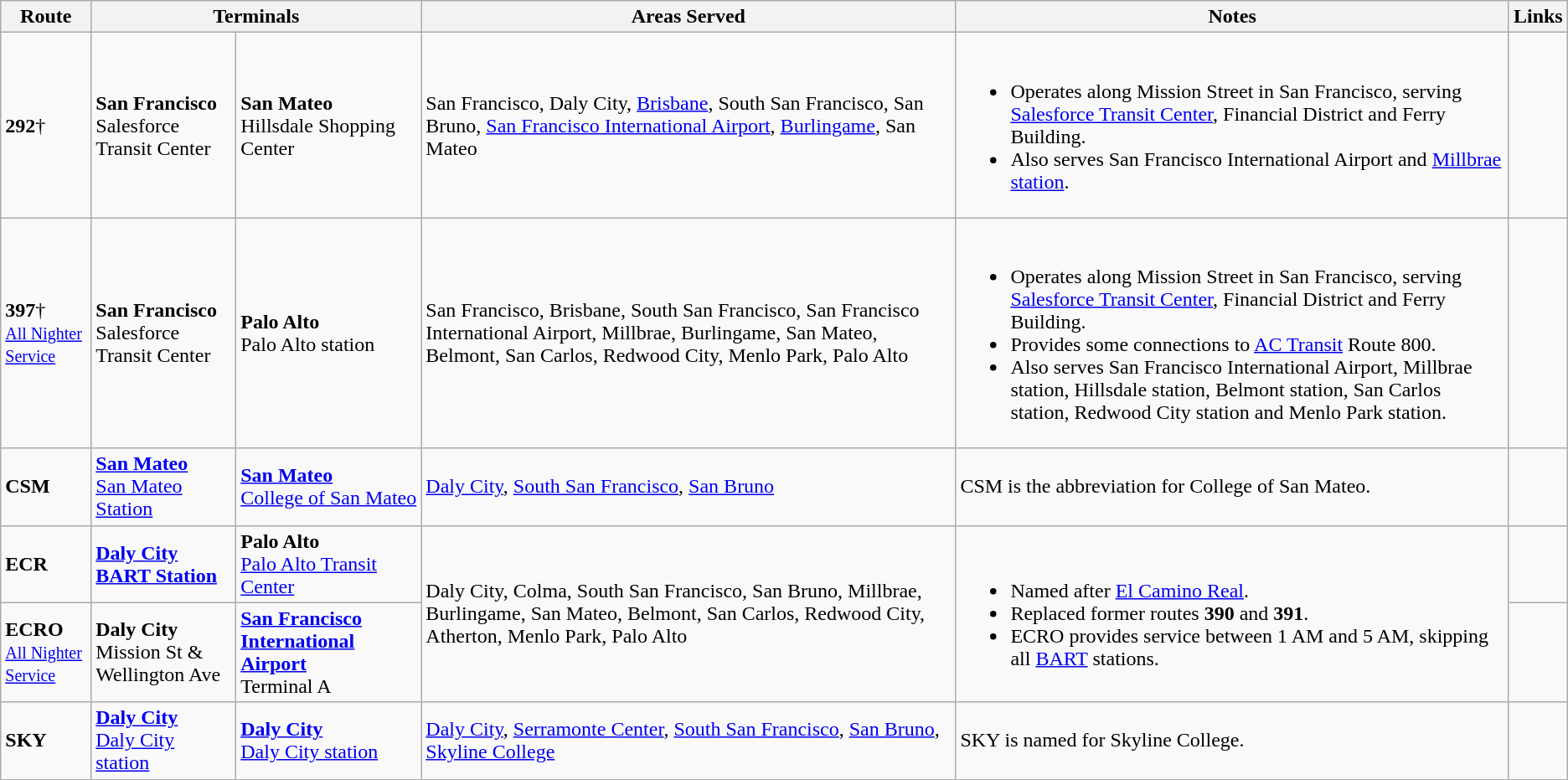<table class="wikitable" font-style="text-size: 90%;">
<tr>
<th>Route</th>
<th colspan=2>Terminals</th>
<th>Areas Served</th>
<th>Notes</th>
<th>Links</th>
</tr>
<tr>
<td><span><strong>292</strong></span>†</td>
<td><strong>San Francisco</strong><br>Salesforce Transit Center</td>
<td><strong>San Mateo</strong><br>Hillsdale Shopping Center</td>
<td>San Francisco, Daly City, <a href='#'>Brisbane</a>, South San Francisco, San Bruno, <a href='#'>San Francisco International Airport</a>, <a href='#'>Burlingame</a>, San Mateo</td>
<td><br><ul><li>Operates along Mission Street in San Francisco, serving <a href='#'>Salesforce Transit Center</a>, Financial District and Ferry Building.</li><li>Also serves San Francisco International Airport and <a href='#'>Millbrae station</a>.</li></ul></td>
<td></td>
</tr>
<tr>
<td><span><strong>397</strong></span>†<br><small><a href='#'>All Nighter Service</a></small></td>
<td><strong>San Francisco</strong><br>Salesforce Transit Center</td>
<td><strong>Palo Alto</strong><br>Palo Alto station</td>
<td>San Francisco, Brisbane, South San Francisco, San Francisco International Airport, Millbrae, Burlingame, San Mateo, Belmont, San Carlos, Redwood City, Menlo Park, Palo Alto</td>
<td><br><ul><li>Operates along Mission Street in San Francisco, serving <a href='#'>Salesforce Transit Center</a>, Financial District and Ferry Building.</li><li>Provides some connections to <a href='#'>AC Transit</a> Route 800.</li><li>Also serves San Francisco International Airport, Millbrae station, Hillsdale station, Belmont station, San Carlos station, Redwood City station and Menlo Park station.</li></ul></td>
<td></td>
</tr>
<tr>
<td><span><strong>CSM</strong></span></td>
<td><strong><a href='#'>San Mateo</a></strong><br><a href='#'>San Mateo Station</a></td>
<td><strong><a href='#'>San Mateo</a></strong><br><a href='#'>College of San Mateo</a></td>
<td><a href='#'>Daly City</a>, <a href='#'>South San Francisco</a>, <a href='#'>San Bruno</a></td>
<td>CSM is the abbreviation for College of San Mateo.</td>
<td></td>
</tr>
<tr>
<td><span><strong>ECR</strong></span></td>
<td><strong><a href='#'>Daly City BART Station</a></strong><br></td>
<td><strong>Palo Alto</strong><br><a href='#'>Palo Alto Transit Center</a></td>
<td rowspan="2">Daly City, Colma, South San Francisco, San Bruno, Millbrae, Burlingame, San Mateo, Belmont, San Carlos, Redwood City, Atherton, Menlo Park, Palo Alto</td>
<td rowspan="2"><br><ul><li>Named after <a href='#'>El Camino Real</a>.</li><li>Replaced former routes <span><strong>390</strong></span> and <span><strong>391</strong></span>.</li><li>ECRO provides service between 1 AM and 5 AM, skipping all <a href='#'>BART</a> stations.</li></ul></td>
<td></td>
</tr>
<tr>
<td><span><strong>ECRO</strong></span><br><small><a href='#'>All Nighter Service</a></small></td>
<td><strong>Daly City</strong><br>Mission St & Wellington Ave<br></td>
<td><strong><a href='#'>San Francisco International Airport</a></strong><br>Terminal A<br></td>
<td></td>
</tr>
<tr>
<td><span><strong>SKY</strong></span></td>
<td><strong><a href='#'>Daly City</a></strong><br><a href='#'>Daly City station</a></td>
<td><strong><a href='#'>Daly City</a></strong><br><a href='#'>Daly City station</a></td>
<td><a href='#'>Daly City</a>, <a href='#'>Serramonte Center</a>, <a href='#'>South San Francisco</a>, <a href='#'>San Bruno</a>, <a href='#'>Skyline College</a></td>
<td>SKY is named for Skyline College.</td>
<td></td>
</tr>
</table>
